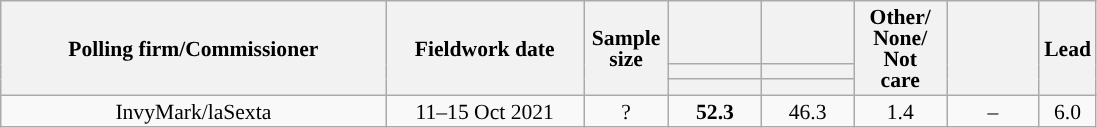<table class="wikitable collapsible collapsed" style="text-align:center; font-size:90%; line-height:14px;">
<tr style="height:42px;">
<th style="width:250px;" rowspan="3">Polling firm/Commissioner</th>
<th style="width:125px;" rowspan="3">Fieldwork date</th>
<th style="width:50px;" rowspan="3">Sample size</th>
<th style="width:55px;"></th>
<th style="width:55px;"></th>
<th style="width:55px;" rowspan="3">Other/<br>None/<br>Not<br>care</th>
<th style="width:55px;" rowspan="3"></th>
<th style="width:30px;" rowspan="3">Lead</th>
</tr>
<tr>
<th style="color:inherit;background:"></th>
<th style="color:inherit;background:"></th>
</tr>
<tr>
<th></th>
<th></th>
</tr>
<tr>
<td>InvyMark/laSexta</td>
<td>11–15 Oct 2021</td>
<td>?</td>
<td><strong>52.3</strong></td>
<td>46.3</td>
<td>1.4</td>
<td>–</td>
<td style="background:">6.0</td>
</tr>
</table>
